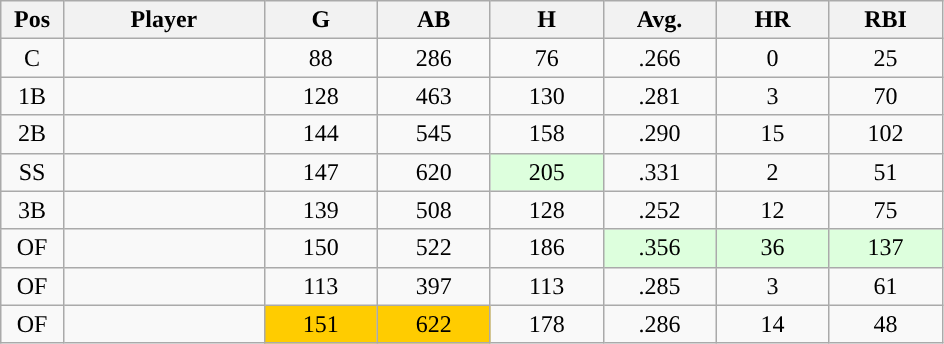<table class="wikitable sortable">
<tr>
<th bgcolor="#DDDDFF" width="5%">Pos</th>
<th bgcolor="#DDDDFF" width="16%">Player</th>
<th bgcolor="#DDDDFF" width="9%">G</th>
<th bgcolor="#DDDDFF" width="9%">AB</th>
<th bgcolor="#DDDDFF" width="9%">H</th>
<th bgcolor="#DDDDFF" width="9%">Avg.</th>
<th bgcolor="#DDDDFF" width="9%">HR</th>
<th bgcolor="#DDDDFF" width="9%">RBI</th>
</tr>
<tr align="center">
<td>C</td>
<td></td>
<td>88</td>
<td>286</td>
<td>76</td>
<td>.266</td>
<td>0</td>
<td>25</td>
</tr>
<tr align="center">
<td>1B</td>
<td></td>
<td>128</td>
<td>463</td>
<td>130</td>
<td>.281</td>
<td>3</td>
<td>70</td>
</tr>
<tr align="center">
<td>2B</td>
<td></td>
<td>144</td>
<td>545</td>
<td>158</td>
<td>.290</td>
<td>15</td>
<td>102</td>
</tr>
<tr align="center">
<td>SS</td>
<td></td>
<td>147</td>
<td>620</td>
<td style="background:#DDFFDD;">205</td>
<td>.331</td>
<td>2</td>
<td>51</td>
</tr>
<tr align="center">
<td>3B</td>
<td></td>
<td>139</td>
<td>508</td>
<td>128</td>
<td>.252</td>
<td>12</td>
<td>75</td>
</tr>
<tr align="center">
<td>OF</td>
<td></td>
<td>150</td>
<td>522</td>
<td>186</td>
<td style="background:#DDFFDD;">.356</td>
<td style="background:#DDFFDD;">36</td>
<td style="background:#DDFFDD;">137</td>
</tr>
<tr align="center">
<td>OF</td>
<td></td>
<td>113</td>
<td>397</td>
<td>113</td>
<td>.285</td>
<td>3</td>
<td>61</td>
</tr>
<tr align="center">
<td>OF</td>
<td></td>
<td style="background:#fc0;">151</td>
<td style="background:#fc0;">622</td>
<td>178</td>
<td>.286</td>
<td>14</td>
<td>48</td>
</tr>
</table>
